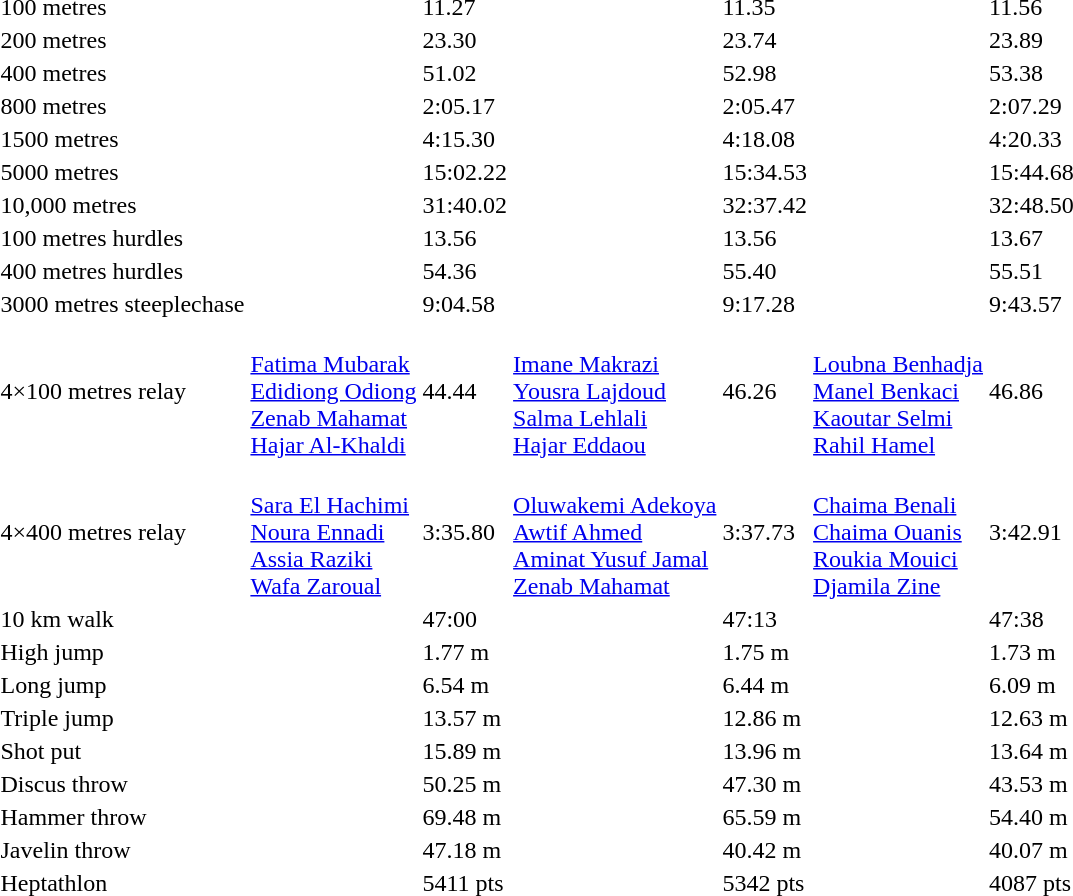<table>
<tr>
<td>100 metres</td>
<td></td>
<td>11.27</td>
<td></td>
<td>11.35</td>
<td></td>
<td>11.56</td>
</tr>
<tr>
<td>200 metres</td>
<td></td>
<td>23.30</td>
<td></td>
<td>23.74</td>
<td></td>
<td>23.89</td>
</tr>
<tr>
<td>400 metres</td>
<td></td>
<td>51.02</td>
<td></td>
<td>52.98</td>
<td></td>
<td>53.38</td>
</tr>
<tr>
<td>800 metres</td>
<td></td>
<td>2:05.17</td>
<td></td>
<td>2:05.47</td>
<td></td>
<td>2:07.29</td>
</tr>
<tr>
<td>1500 metres</td>
<td></td>
<td>4:15.30</td>
<td></td>
<td>4:18.08</td>
<td></td>
<td>4:20.33</td>
</tr>
<tr>
<td>5000 metres</td>
<td></td>
<td>15:02.22</td>
<td></td>
<td>15:34.53</td>
<td></td>
<td>15:44.68</td>
</tr>
<tr>
<td>10,000 metres</td>
<td></td>
<td>31:40.02</td>
<td></td>
<td>32:37.42</td>
<td></td>
<td>32:48.50</td>
</tr>
<tr>
<td>100 metres hurdles</td>
<td></td>
<td>13.56</td>
<td></td>
<td>13.56</td>
<td></td>
<td>13.67</td>
</tr>
<tr>
<td>400 metres hurdles</td>
<td></td>
<td>54.36</td>
<td></td>
<td>55.40</td>
<td></td>
<td>55.51</td>
</tr>
<tr>
<td>3000 metres steeplechase</td>
<td></td>
<td>9:04.58</td>
<td></td>
<td>9:17.28</td>
<td></td>
<td>9:43.57</td>
</tr>
<tr>
<td>4×100 metres relay</td>
<td><br><a href='#'>Fatima Mubarak</a><br><a href='#'>Edidiong Odiong</a><br><a href='#'>Zenab Mahamat</a><br><a href='#'>Hajar Al-Khaldi</a></td>
<td>44.44</td>
<td><br><a href='#'>Imane Makrazi</a><br><a href='#'>Yousra Lajdoud</a><br><a href='#'>Salma Lehlali</a><br><a href='#'>Hajar Eddaou</a></td>
<td>46.26</td>
<td><br><a href='#'>Loubna Benhadja</a><br><a href='#'>Manel Benkaci</a><br><a href='#'>Kaoutar Selmi</a><br><a href='#'>Rahil Hamel</a></td>
<td>46.86</td>
</tr>
<tr>
<td>4×400 metres relay</td>
<td><br><a href='#'>Sara El Hachimi</a><br><a href='#'>Noura Ennadi</a><br><a href='#'>Assia Raziki</a><br><a href='#'>Wafa Zaroual</a></td>
<td>3:35.80</td>
<td><br><a href='#'>Oluwakemi Adekoya</a><br><a href='#'>Awtif Ahmed</a><br><a href='#'>Aminat Yusuf Jamal</a><br><a href='#'>Zenab Mahamat</a></td>
<td>3:37.73</td>
<td><br><a href='#'>Chaima Benali</a><br><a href='#'>Chaima Ouanis</a><br><a href='#'>Roukia Mouici</a><br><a href='#'>Djamila Zine</a></td>
<td>3:42.91</td>
</tr>
<tr>
<td>10 km walk</td>
<td></td>
<td>47:00</td>
<td></td>
<td>47:13</td>
<td></td>
<td>47:38</td>
</tr>
<tr>
<td>High jump</td>
<td></td>
<td>1.77 m</td>
<td></td>
<td>1.75 m</td>
<td></td>
<td>1.73 m</td>
</tr>
<tr>
<td>Long jump</td>
<td></td>
<td>6.54 m</td>
<td></td>
<td>6.44 m</td>
<td></td>
<td>6.09 m </td>
</tr>
<tr>
<td>Triple jump</td>
<td></td>
<td>13.57 m </td>
<td></td>
<td>12.86 m</td>
<td></td>
<td>12.63 m</td>
</tr>
<tr>
<td>Shot put</td>
<td></td>
<td>15.89 m</td>
<td></td>
<td>13.96 m</td>
<td></td>
<td>13.64 m</td>
</tr>
<tr>
<td>Discus throw</td>
<td></td>
<td>50.25 m</td>
<td></td>
<td>47.30 m</td>
<td></td>
<td>43.53 m</td>
</tr>
<tr>
<td>Hammer throw</td>
<td></td>
<td>69.48 m </td>
<td></td>
<td>65.59 m</td>
<td></td>
<td>54.40 m</td>
</tr>
<tr>
<td>Javelin throw</td>
<td></td>
<td>47.18 m</td>
<td></td>
<td>40.42 m</td>
<td></td>
<td>40.07 m</td>
</tr>
<tr>
<td>Heptathlon</td>
<td></td>
<td>5411 pts</td>
<td></td>
<td>5342 pts</td>
<td></td>
<td>4087 pts</td>
</tr>
</table>
